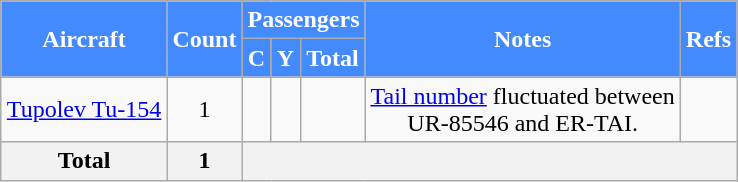<table class="wikitable" style="margin:1em auto; border-collapse:collapse;text-align:center">
<tr>
<th style="background-color:#438aff;color: white" rowspan="2">Aircraft</th>
<th style="background-color:#438aff;color: white" rowspan="2">Count</th>
<th style="background-color:#438aff;color: white" colspan="3">Passengers</th>
<th style="background-color:#438aff;color: white" rowspan="2">Notes</th>
<th style="background-color:#438aff;color: white" rowspan="2">Refs</th>
</tr>
<tr>
<th style="background-color:#438aff;color: white"><abbr>C</abbr></th>
<th style="background-color:#438aff;color: white"><abbr>Y</abbr></th>
<th style="background-color:#438aff;color: white">Total</th>
</tr>
<tr>
<td><a href='#'>Tupolev Tu-154</a></td>
<td>1</td>
<td></td>
<td></td>
<td></td>
<td><a href='#'>Tail number</a> fluctuated between <br> UR-85546 and ER-TAI.</td>
<td></td>
</tr>
<tr>
<th>Total</th>
<th>1</th>
<th colspan="5"></th>
</tr>
</table>
